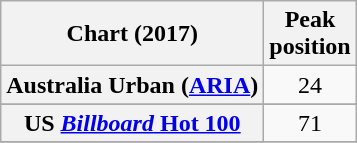<table class="wikitable sortable plainrowheaders" style="text-align:center">
<tr>
<th scope="col">Chart (2017)</th>
<th scope="col">Peak<br> position</th>
</tr>
<tr>
<th scope="row">Australia Urban (<a href='#'>ARIA</a>)</th>
<td>24</td>
</tr>
<tr>
</tr>
<tr>
<th scope="row">US <a href='#'><em>Billboard</em> Hot 100</a></th>
<td>71</td>
</tr>
<tr>
</tr>
</table>
